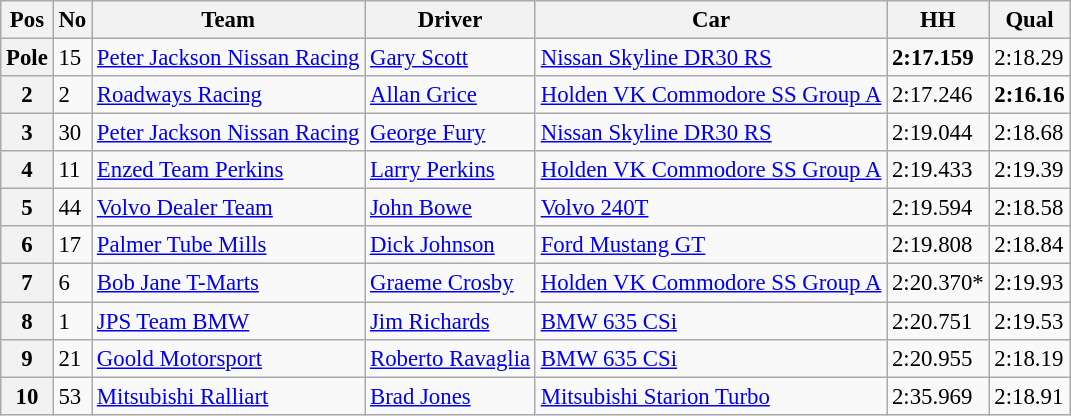<table class="wikitable sortable" style="font-size: 95%;">
<tr>
<th>Pos</th>
<th>No</th>
<th>Team</th>
<th>Driver</th>
<th>Car</th>
<th>HH</th>
<th>Qual</th>
</tr>
<tr>
<th>Pole</th>
<td>15</td>
<td><a href='#'>Peter Jackson Nissan Racing</a></td>
<td> <a href='#'>Gary Scott</a></td>
<td><a href='#'>Nissan Skyline DR30 RS</a></td>
<td><strong>2:17.159</strong></td>
<td>2:18.29</td>
</tr>
<tr>
<th>2</th>
<td>2</td>
<td><a href='#'>Roadways Racing</a></td>
<td> <a href='#'>Allan Grice</a></td>
<td><a href='#'>Holden VK Commodore SS Group A</a></td>
<td>2:17.246</td>
<td><strong>2:16.16</strong></td>
</tr>
<tr>
<th>3</th>
<td>30</td>
<td><a href='#'>Peter Jackson Nissan Racing</a></td>
<td> <a href='#'>George Fury</a></td>
<td><a href='#'>Nissan Skyline DR30 RS</a></td>
<td>2:19.044</td>
<td>2:18.68</td>
</tr>
<tr>
<th>4</th>
<td>11</td>
<td><a href='#'>Enzed Team Perkins</a></td>
<td> <a href='#'>Larry Perkins</a></td>
<td><a href='#'>Holden VK Commodore SS Group A</a></td>
<td>2:19.433</td>
<td>2:19.39</td>
</tr>
<tr>
<th>5</th>
<td>44</td>
<td><a href='#'>Volvo Dealer Team</a></td>
<td> <a href='#'>John Bowe</a></td>
<td><a href='#'>Volvo 240T</a></td>
<td>2:19.594</td>
<td>2:18.58</td>
</tr>
<tr>
<th>6</th>
<td>17</td>
<td><a href='#'>Palmer Tube Mills</a></td>
<td> <a href='#'>Dick Johnson</a></td>
<td><a href='#'>Ford Mustang GT</a></td>
<td>2:19.808</td>
<td>2:18.84</td>
</tr>
<tr>
<th>7</th>
<td>6</td>
<td><a href='#'>Bob Jane T-Marts</a></td>
<td> <a href='#'>Graeme Crosby</a></td>
<td><a href='#'>Holden VK Commodore SS Group A</a></td>
<td>2:20.370*</td>
<td>2:19.93</td>
</tr>
<tr>
<th>8</th>
<td>1</td>
<td><a href='#'>JPS Team BMW</a></td>
<td> <a href='#'>Jim Richards</a></td>
<td><a href='#'>BMW 635 CSi</a></td>
<td>2:20.751</td>
<td>2:19.53</td>
</tr>
<tr>
<th>9</th>
<td>21</td>
<td><a href='#'>Goold Motorsport</a></td>
<td> <a href='#'>Roberto Ravaglia</a></td>
<td><a href='#'>BMW 635 CSi</a></td>
<td>2:20.955</td>
<td>2:18.19</td>
</tr>
<tr>
<th>10</th>
<td>53</td>
<td><a href='#'>Mitsubishi Ralliart</a></td>
<td> <a href='#'>Brad Jones</a></td>
<td><a href='#'>Mitsubishi Starion Turbo</a></td>
<td>2:35.969</td>
<td>2:18.91</td>
</tr>
</table>
